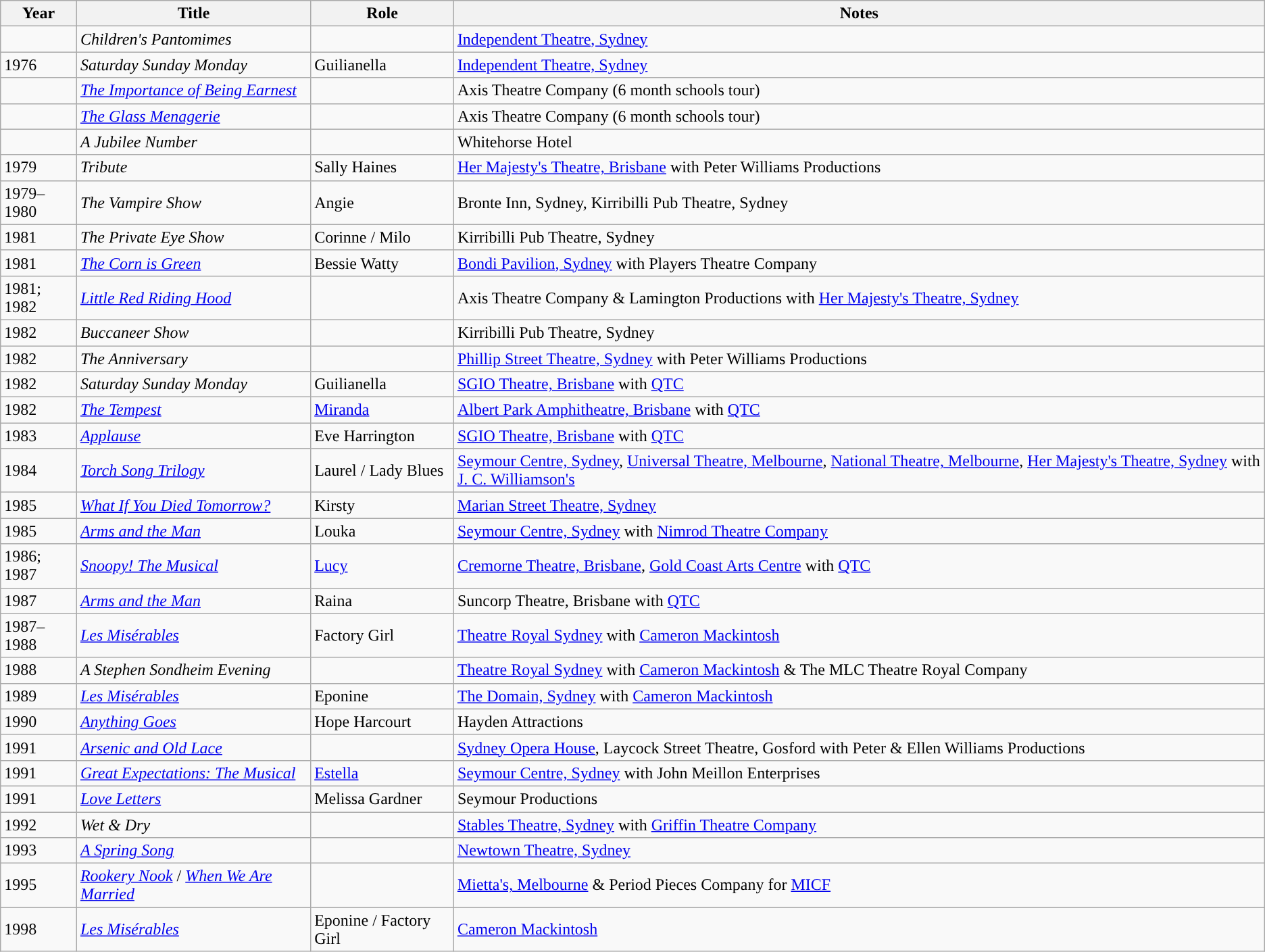<table class="wikitable">
<tr>
<th>Year</th>
<th>Title</th>
<th>Role</th>
<th>Notes</th>
</tr>
<tr>
<td></td>
<td><em>Children's Pantomimes</em></td>
<td></td>
<td><a href='#'>Independent Theatre, Sydney</a></td>
</tr>
<tr>
<td>1976</td>
<td><em>Saturday Sunday Monday</em></td>
<td>Guilianella</td>
<td><a href='#'>Independent Theatre, Sydney</a></td>
</tr>
<tr>
<td></td>
<td><em><a href='#'>The Importance of Being Earnest</a></em></td>
<td></td>
<td>Axis Theatre Company (6 month schools tour)</td>
</tr>
<tr>
<td></td>
<td><em><a href='#'>The Glass Menagerie</a></em></td>
<td></td>
<td>Axis Theatre Company (6 month schools tour)</td>
</tr>
<tr>
<td></td>
<td><em>A Jubilee Number</em></td>
<td></td>
<td>Whitehorse Hotel</td>
</tr>
<tr>
<td>1979</td>
<td><em>Tribute</em></td>
<td>Sally Haines</td>
<td><a href='#'>Her Majesty's Theatre, Brisbane</a> with Peter Williams Productions</td>
</tr>
<tr>
<td>1979–1980</td>
<td><em>The Vampire Show</em></td>
<td>Angie</td>
<td>Bronte Inn, Sydney, Kirribilli Pub Theatre, Sydney</td>
</tr>
<tr>
<td>1981</td>
<td><em>The Private Eye Show</em></td>
<td>Corinne / Milo</td>
<td>Kirribilli Pub Theatre, Sydney</td>
</tr>
<tr>
<td>1981</td>
<td><em><a href='#'>The Corn is Green</a></em></td>
<td>Bessie Watty</td>
<td><a href='#'>Bondi Pavilion, Sydney</a> with Players Theatre Company</td>
</tr>
<tr>
<td>1981; 1982</td>
<td><em><a href='#'>Little Red Riding Hood</a></em></td>
<td></td>
<td>Axis Theatre Company & Lamington Productions with <a href='#'>Her Majesty's Theatre, Sydney</a></td>
</tr>
<tr>
<td>1982</td>
<td><em>Buccaneer Show</em></td>
<td></td>
<td>Kirribilli Pub Theatre, Sydney</td>
</tr>
<tr>
<td>1982</td>
<td><em>The Anniversary</em></td>
<td></td>
<td><a href='#'>Phillip Street Theatre, Sydney</a> with Peter Williams Productions</td>
</tr>
<tr>
<td>1982</td>
<td><em>Saturday Sunday Monday</em></td>
<td>Guilianella</td>
<td><a href='#'>SGIO Theatre, Brisbane</a> with <a href='#'>QTC</a></td>
</tr>
<tr>
<td>1982</td>
<td><em><a href='#'>The Tempest</a></em></td>
<td><a href='#'>Miranda</a></td>
<td><a href='#'>Albert Park Amphitheatre, Brisbane</a> with <a href='#'>QTC</a></td>
</tr>
<tr>
<td>1983</td>
<td><em><a href='#'>Applause</a></em></td>
<td>Eve Harrington</td>
<td><a href='#'>SGIO Theatre, Brisbane</a> with <a href='#'>QTC</a></td>
</tr>
<tr>
<td>1984</td>
<td><em><a href='#'>Torch Song Trilogy</a></em></td>
<td>Laurel / Lady Blues</td>
<td><a href='#'>Seymour Centre, Sydney</a>, <a href='#'>Universal Theatre, Melbourne</a>, <a href='#'>National Theatre, Melbourne</a>, <a href='#'>Her Majesty's Theatre, Sydney</a> with <a href='#'>J. C. Williamson's</a></td>
</tr>
<tr>
<td>1985</td>
<td><em><a href='#'>What If You Died Tomorrow?</a></em></td>
<td>Kirsty</td>
<td><a href='#'>Marian Street Theatre, Sydney</a></td>
</tr>
<tr>
<td>1985</td>
<td><em><a href='#'>Arms and the Man</a></em></td>
<td>Louka</td>
<td><a href='#'>Seymour Centre, Sydney</a> with <a href='#'>Nimrod Theatre Company</a></td>
</tr>
<tr>
<td>1986; 1987</td>
<td><em><a href='#'>Snoopy! The Musical</a></em></td>
<td><a href='#'>Lucy</a></td>
<td><a href='#'>Cremorne Theatre, Brisbane</a>, <a href='#'>Gold Coast Arts Centre</a> with <a href='#'>QTC</a></td>
</tr>
<tr>
<td>1987</td>
<td><em><a href='#'>Arms and the Man</a></em></td>
<td>Raina</td>
<td>Suncorp Theatre, Brisbane with <a href='#'>QTC</a></td>
</tr>
<tr>
<td>1987–1988</td>
<td><em><a href='#'>Les Misérables</a></em></td>
<td>Factory Girl</td>
<td><a href='#'>Theatre Royal Sydney</a> with <a href='#'>Cameron Mackintosh</a></td>
</tr>
<tr>
<td>1988</td>
<td><em>A Stephen Sondheim Evening</em></td>
<td></td>
<td><a href='#'>Theatre Royal Sydney</a> with <a href='#'>Cameron Mackintosh</a> & The MLC Theatre Royal Company</td>
</tr>
<tr>
<td>1989</td>
<td><em><a href='#'>Les Misérables</a></em></td>
<td>Eponine</td>
<td><a href='#'>The Domain, Sydney</a> with <a href='#'>Cameron Mackintosh</a></td>
</tr>
<tr>
<td>1990</td>
<td><em><a href='#'>Anything Goes</a></em></td>
<td>Hope Harcourt</td>
<td>Hayden Attractions</td>
</tr>
<tr>
<td>1991</td>
<td><em><a href='#'>Arsenic and Old Lace</a></em></td>
<td></td>
<td><a href='#'>Sydney Opera House</a>, Laycock Street Theatre, Gosford with Peter & Ellen Williams Productions</td>
</tr>
<tr>
<td>1991</td>
<td><em><a href='#'>Great Expectations: The Musical</a></em></td>
<td><a href='#'>Estella</a></td>
<td><a href='#'>Seymour Centre, Sydney</a> with John Meillon Enterprises</td>
</tr>
<tr>
<td>1991</td>
<td><em><a href='#'>Love Letters</a></em></td>
<td>Melissa Gardner</td>
<td>Seymour Productions</td>
</tr>
<tr>
<td>1992</td>
<td><em>Wet & Dry</em></td>
<td></td>
<td><a href='#'>Stables Theatre, Sydney</a> with <a href='#'>Griffin Theatre Company</a></td>
</tr>
<tr>
<td>1993</td>
<td><em><a href='#'>A Spring Song</a></em></td>
<td></td>
<td><a href='#'>Newtown Theatre, Sydney</a></td>
</tr>
<tr>
<td>1995</td>
<td><em><a href='#'>Rookery Nook</a></em> / <em><a href='#'>When We Are Married</a></em></td>
<td></td>
<td><a href='#'>Mietta's, Melbourne</a> & Period Pieces Company for <a href='#'>MICF</a></td>
</tr>
<tr>
<td>1998</td>
<td><em><a href='#'>Les Misérables</a></em></td>
<td>Eponine / Factory Girl</td>
<td><a href='#'>Cameron Mackintosh</a></td>
</tr>
</table>
